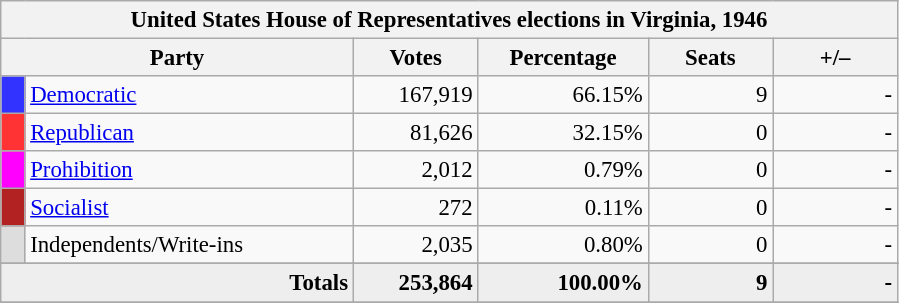<table class="wikitable" style="font-size: 95%;">
<tr>
<th colspan="6">United States House of Representatives elections in Virginia, 1946</th>
</tr>
<tr>
<th colspan=2 style="width: 15em">Party</th>
<th style="width: 5em">Votes</th>
<th style="width: 7em">Percentage</th>
<th style="width: 5em">Seats</th>
<th style="width: 5em">+/–</th>
</tr>
<tr>
<th style="background-color:#3333FF; width: 3px"></th>
<td style="width: 130px"><a href='#'>Democratic</a></td>
<td align="right">167,919</td>
<td align="right">66.15%</td>
<td align="right">9</td>
<td align="right">-</td>
</tr>
<tr>
<th style="background-color:#FF3333; width: 3px"></th>
<td style="width: 130px"><a href='#'>Republican</a></td>
<td align="right">81,626</td>
<td align="right">32.15%</td>
<td align="right">0</td>
<td align="right">-</td>
</tr>
<tr>
<th style="background-color:#FF00FF; width: 3px"></th>
<td style="width: 130px"><a href='#'>Prohibition</a></td>
<td align="right">2,012</td>
<td align="right">0.79%</td>
<td align="right">0</td>
<td align="right">-</td>
</tr>
<tr>
<th style="background-color:#B22222; width: 3px"></th>
<td style="width: 130px"><a href='#'>Socialist</a></td>
<td align="right">272</td>
<td align="right">0.11%</td>
<td align="right">0</td>
<td align="right">-</td>
</tr>
<tr>
<th style="background-color:#DDDDDD; width: 3px"></th>
<td style="width: 130px">Independents/Write-ins</td>
<td align="right">2,035</td>
<td align="right">0.80%</td>
<td align="right">0</td>
<td align="right">-</td>
</tr>
<tr>
</tr>
<tr bgcolor="#EEEEEE">
<td colspan="2" align="right"><strong>Totals</strong></td>
<td align="right"><strong>253,864</strong></td>
<td align="right"><strong>100.00%</strong></td>
<td align="right"><strong>9</strong></td>
<td align="right"><strong>-</strong></td>
</tr>
<tr bgcolor="#EEEEEE">
</tr>
</table>
